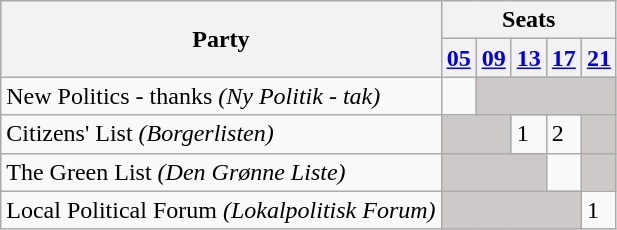<table class="wikitable">
<tr>
<th rowspan=2>Party</th>
<th colspan=11>Seats</th>
</tr>
<tr>
<th><a href='#'>05</a></th>
<th><a href='#'>09</a></th>
<th><a href='#'>13</a></th>
<th><a href='#'>17</a></th>
<th><a href='#'>21</a></th>
</tr>
<tr>
<td>New Politics - thanks <em>(Ny Politik - tak)</em></td>
<td></td>
<td style="background:#CDC9C9;" colspan=4></td>
</tr>
<tr>
<td>Citizens' List <em>(Borgerlisten)</em></td>
<td style="background:#CDC9C9;" colspan=2></td>
<td>1</td>
<td>2</td>
<td style="background:#CDC9C9;"></td>
</tr>
<tr>
<td>The Green List <em>(Den Grønne Liste)</em></td>
<td style="background:#CDC9C9;" colspan=3></td>
<td></td>
<td style="background:#CDC9C9;"></td>
</tr>
<tr>
<td>Local Political Forum <em>(Lokalpolitisk Forum)</em></td>
<td style="background:#CDC9C9;" colspan=4></td>
<td>1</td>
</tr>
</table>
